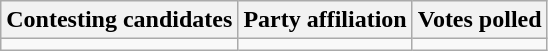<table class="wikitable sortable">
<tr>
<th>Contesting candidates</th>
<th>Party affiliation</th>
<th>Votes polled</th>
</tr>
<tr>
<td></td>
<td></td>
<td></td>
</tr>
</table>
